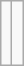<table class="wikitable floatright" style="text-align:center">
<tr>
<td><br></td>
<td><br><br></td>
</tr>
</table>
